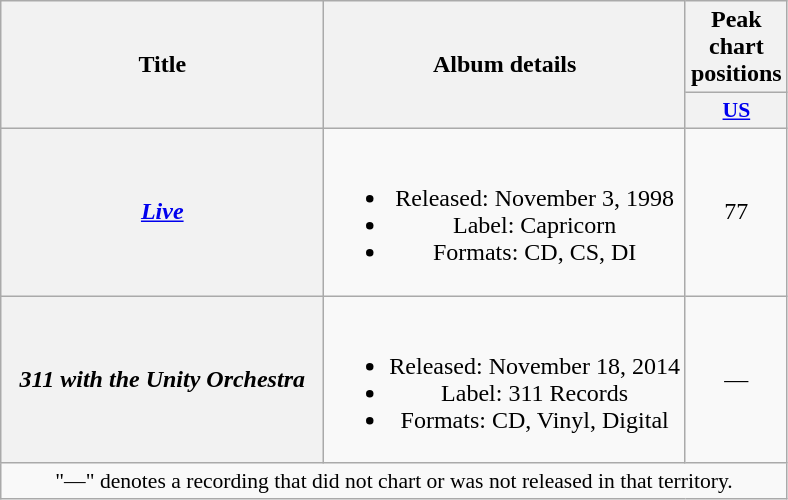<table class="wikitable plainrowheaders" style="text-align:center;" border="1">
<tr>
<th scope="col" rowspan="2" style="width:13em;">Title</th>
<th scope="col" rowspan="2">Album details</th>
<th scope="col" colspan="1">Peak chart positions</th>
</tr>
<tr>
<th scope="col" style="width:3em;font-size:90%;"><a href='#'>US</a><br></th>
</tr>
<tr>
<th scope="row"><em><a href='#'>Live</a></em></th>
<td><br><ul><li>Released: November 3, 1998</li><li>Label: Capricorn</li><li>Formats: CD, CS, DI</li></ul></td>
<td>77</td>
</tr>
<tr>
<th scope="row"><em>311 with the Unity Orchestra</em></th>
<td><br><ul><li>Released: November 18, 2014</li><li>Label: 311 Records</li><li>Formats: CD, Vinyl, Digital</li></ul></td>
<td>—</td>
</tr>
<tr>
<td colspan="6" style="font-size:90%">"—" denotes a recording that did not chart or was not released in that territory.</td>
</tr>
</table>
